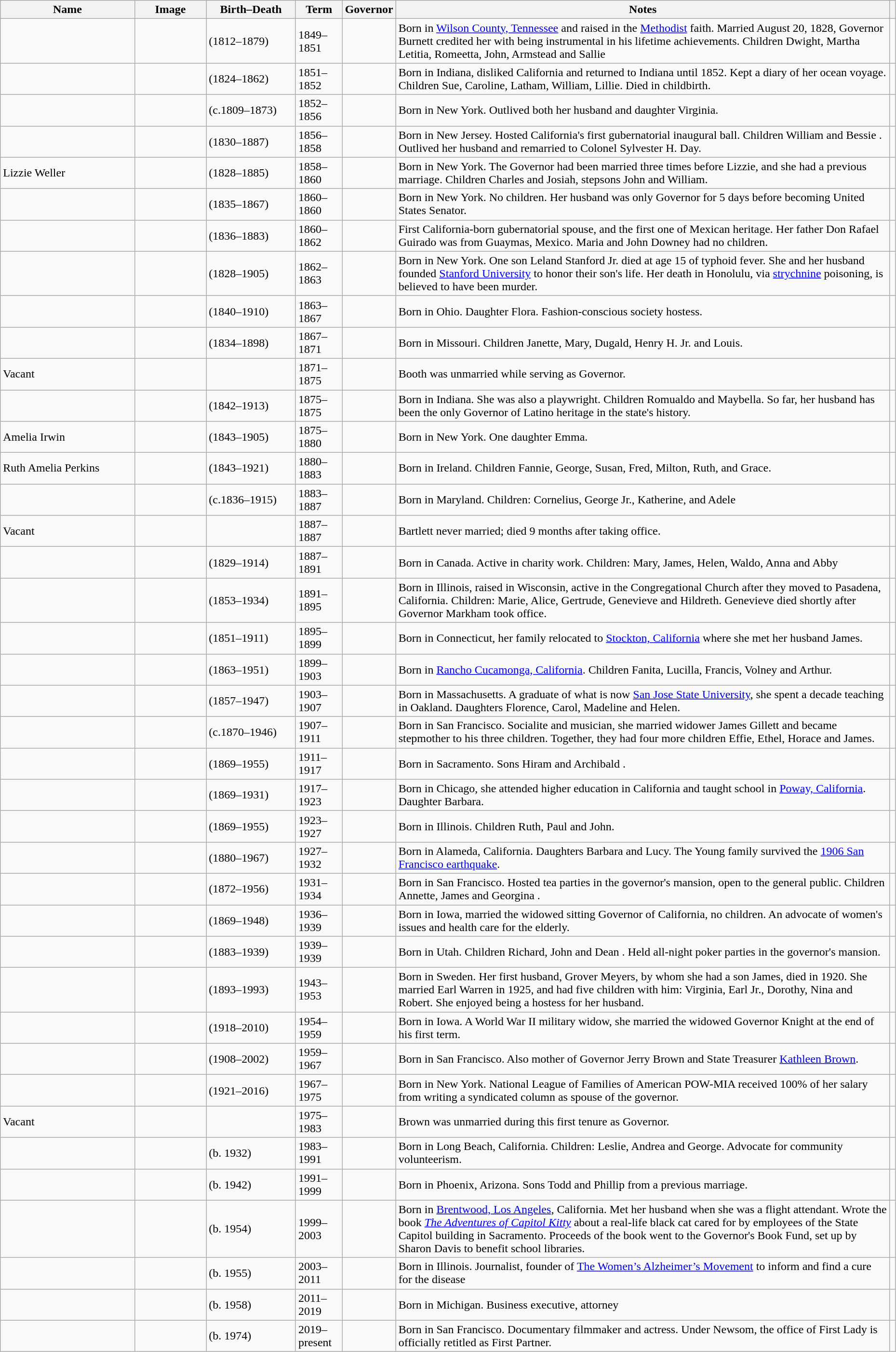<table class="wikitable sortable" style="width:98%">
<tr>
<th scope="col" width = 15%>Name</th>
<th scope="col" width = 8% class="unsortable">Image</th>
<th scope="col" width = 10% class="unsortable">Birth–Death</th>
<th scope="col" width =class="unsortable">Term</th>
<th scope="col" width =>Governor</th>
<th scope="col" class="unsortable">Notes</th>
<th scope="col" class="unsortable"></th>
</tr>
<tr>
<td scope="row"></td>
<td></td>
<td>(1812–1879)</td>
<td>1849–1851</td>
<td></td>
<td>Born in <a href='#'>Wilson County, Tennessee</a> and raised in the <a href='#'>Methodist</a> faith. Married August 20, 1828, Governor Burnett credited her with being instrumental in his lifetime achievements. Children Dwight, Martha Letitia, Romeetta, John, Armstead and Sallie</td>
<td></td>
</tr>
<tr>
<td scope="row"></td>
<td></td>
<td>(1824–1862)</td>
<td>1851–1852</td>
<td></td>
<td>Born in Indiana, disliked California and returned to Indiana until 1852.  Kept a diary of her ocean voyage.  Children Sue, Caroline, Latham, William, Lillie. Died in childbirth.</td>
<td></td>
</tr>
<tr>
<td scope="row"></td>
<td></td>
<td>(c.1809–1873)</td>
<td>1852–1856</td>
<td></td>
<td>Born in New York.  Outlived both her husband and daughter Virginia.</td>
<td></td>
</tr>
<tr>
<td scope="row"></td>
<td></td>
<td>(1830–1887)</td>
<td>1856–1858</td>
<td></td>
<td>Born in New Jersey.  Hosted California's first gubernatorial inaugural ball.  Children William and Bessie . Outlived her husband and remarried to Colonel Sylvester H. Day.</td>
<td></td>
</tr>
<tr>
<td scope="row">Lizzie Weller</td>
<td></td>
<td>(1828–1885)</td>
<td>1858–1860</td>
<td></td>
<td>Born in New York. The Governor had been married three times before Lizzie, and she had a previous marriage. Children Charles and Josiah, stepsons John and William.</td>
<td></td>
</tr>
<tr>
<td scope="row"></td>
<td></td>
<td>(1835–1867)</td>
<td>1860–1860</td>
<td></td>
<td>Born in New York. No children. Her husband was only Governor for 5 days before becoming United States Senator.</td>
<td></td>
</tr>
<tr>
<td scope="row"></td>
<td></td>
<td>(1836–1883)</td>
<td>1860–1862</td>
<td></td>
<td>First California-born gubernatorial spouse, and the first one of Mexican heritage. Her father Don Rafael Guirado was from Guaymas, Mexico. Maria and John Downey had no children.</td>
<td></td>
</tr>
<tr>
<td scope="row"></td>
<td></td>
<td>(1828–1905)</td>
<td>1862–1863</td>
<td></td>
<td>Born in New York. One son Leland Stanford Jr. died at age 15 of typhoid fever.  She and her husband founded <a href='#'>Stanford University</a> to honor their son's life. Her death in Honolulu, via <a href='#'>strychnine</a> poisoning, is believed to have been murder.</td>
<td></td>
</tr>
<tr>
<td scope="row"></td>
<td></td>
<td>(1840–1910)</td>
<td>1863–1867</td>
<td></td>
<td>Born in Ohio. Daughter Flora. Fashion-conscious society hostess.</td>
<td></td>
</tr>
<tr>
<td scope="row"></td>
<td></td>
<td>(1834–1898)</td>
<td>1867–1871</td>
<td></td>
<td>Born in Missouri. Children Janette, Mary, Dugald, Henry H. Jr. and Louis.</td>
<td></td>
</tr>
<tr>
<td scope="row">Vacant</td>
<td></td>
<td></td>
<td>1871–1875</td>
<td></td>
<td>Booth was unmarried while serving as Governor.</td>
<td></td>
</tr>
<tr>
<td scope="row"></td>
<td></td>
<td>(1842–1913)</td>
<td>1875–1875</td>
<td></td>
<td>Born in Indiana. She was also a playwright. Children Romualdo and Maybella. So far, her husband has been the only Governor of Latino heritage in the state's history.</td>
<td></td>
</tr>
<tr>
<td scope="row">Amelia Irwin</td>
<td></td>
<td>(1843–1905)</td>
<td>1875–1880</td>
<td></td>
<td>Born in New York. One daughter Emma.</td>
<td></td>
</tr>
<tr>
<td scope="row">Ruth Amelia Perkins</td>
<td></td>
<td>(1843–1921)</td>
<td>1880–1883</td>
<td></td>
<td>Born in Ireland. Children Fannie, George, Susan, Fred, Milton, Ruth, and Grace.</td>
<td></td>
</tr>
<tr>
<td scope="row"></td>
<td></td>
<td>(c.1836–1915)</td>
<td>1883–1887</td>
<td></td>
<td>Born in Maryland. Children: Cornelius, George Jr., Katherine, and Adele</td>
<td></td>
</tr>
<tr>
<td scope="row">Vacant</td>
<td></td>
<td></td>
<td>1887–1887</td>
<td></td>
<td>Bartlett never married; died 9 months after taking office.</td>
<td></td>
</tr>
<tr>
<td scope="row"></td>
<td></td>
<td>(1829–1914)</td>
<td>1887–1891</td>
<td></td>
<td>Born in Canada. Active in charity work. Children: Mary, James, Helen, Waldo, Anna and Abby</td>
<td></td>
</tr>
<tr>
<td scope="row"></td>
<td></td>
<td>(1853–1934)</td>
<td>1891–1895</td>
<td></td>
<td>Born in Illinois, raised in Wisconsin, active in the Congregational Church after they moved to Pasadena, California. Children: Marie, Alice, Gertrude, Genevieve and Hildreth.  Genevieve died shortly after Governor Markham took office.</td>
<td></td>
</tr>
<tr>
<td scope="row"></td>
<td></td>
<td>(1851–1911)</td>
<td>1895–1899</td>
<td></td>
<td>Born in Connecticut, her family relocated to <a href='#'>Stockton, California</a> where she met her husband James.</td>
<td></td>
</tr>
<tr>
<td scope="row"></td>
<td></td>
<td>(1863–1951)</td>
<td>1899–1903</td>
<td></td>
<td>Born in <a href='#'>Rancho Cucamonga, California</a>. Children Fanita, Lucilla, Francis, Volney and Arthur.</td>
<td></td>
</tr>
<tr>
<td scope="row"></td>
<td></td>
<td>(1857–1947)</td>
<td>1903–1907</td>
<td></td>
<td>Born in Massachusetts. A graduate of what is now <a href='#'>San Jose State University</a>, she spent a decade teaching in Oakland. Daughters Florence, Carol, Madeline and Helen.</td>
<td></td>
</tr>
<tr>
<td scope="row"></td>
<td></td>
<td>(c.1870–1946)</td>
<td>1907–1911</td>
<td></td>
<td>Born in San Francisco.  Socialite and musician, she married widower James Gillett and became stepmother to his three children. Together, they had four more children Effie, Ethel, Horace and James.</td>
<td></td>
</tr>
<tr>
<td scope="row"></td>
<td></td>
<td>(1869–1955)</td>
<td>1911–1917</td>
<td></td>
<td>Born in Sacramento. Sons Hiram and Archibald .</td>
<td></td>
</tr>
<tr>
<td scope="row"></td>
<td></td>
<td>(1869–1931)</td>
<td>1917–1923</td>
<td></td>
<td>Born in Chicago, she attended higher education in California and taught school in <a href='#'>Poway, California</a>. Daughter Barbara.</td>
<td></td>
</tr>
<tr>
<td scope="row"></td>
<td></td>
<td>(1869–1955)</td>
<td>1923–1927</td>
<td></td>
<td>Born in Illinois. Children Ruth, Paul and John.</td>
<td></td>
</tr>
<tr>
<td scope="row"></td>
<td></td>
<td>(1880–1967)</td>
<td>1927–1932</td>
<td></td>
<td>Born in Alameda, California. Daughters Barbara and Lucy. The Young family survived the <a href='#'>1906 San Francisco earthquake</a>.</td>
<td></td>
</tr>
<tr>
<td scope="row"></td>
<td></td>
<td>(1872–1956)</td>
<td>1931–1934</td>
<td></td>
<td>Born in San Francisco. Hosted tea parties in the governor's mansion, open to the general public. Children Annette, James and Georgina .</td>
<td></td>
</tr>
<tr>
<td scope="row"></td>
<td></td>
<td>(1869–1948)</td>
<td>1936–1939</td>
<td></td>
<td>Born in Iowa, married the widowed sitting Governor of California, no children. An advocate of women's issues and health care for the elderly.</td>
<td></td>
</tr>
<tr>
<td scope="row"></td>
<td></td>
<td>(1883–1939)</td>
<td>1939–1939</td>
<td></td>
<td>Born in Utah. Children Richard, John and Dean . Held all-night poker parties in the governor's mansion.</td>
<td></td>
</tr>
<tr>
<td scope="row"></td>
<td></td>
<td>(1893–1993)</td>
<td>1943–1953</td>
<td></td>
<td>Born in Sweden. Her first husband, Grover Meyers, by whom she had a son James, died in 1920. She married Earl Warren in 1925, and had five children with him: Virginia, Earl Jr., Dorothy, Nina and Robert. She enjoyed being a hostess for her husband.</td>
<td></td>
</tr>
<tr>
<td scope="row"></td>
<td></td>
<td>(1918–2010)</td>
<td>1954–1959</td>
<td></td>
<td>Born in Iowa. A World War II military widow, she married the widowed Governor Knight at the end of his first term.</td>
<td></td>
</tr>
<tr>
<td scope="row"></td>
<td></td>
<td>(1908–2002)</td>
<td>1959–1967</td>
<td></td>
<td>Born in San Francisco. Also mother of Governor Jerry Brown and State Treasurer <a href='#'>Kathleen Brown</a>.</td>
<td></td>
</tr>
<tr>
<td scope="row"></td>
<td></td>
<td>(1921–2016)</td>
<td>1967–1975</td>
<td></td>
<td>Born in New York. National League of Families of American POW-MIA received 100% of her salary from writing a syndicated column as spouse of the governor.</td>
<td></td>
</tr>
<tr>
<td scope="row">Vacant</td>
<td></td>
<td></td>
<td>1975–1983</td>
<td></td>
<td>Brown was unmarried during this first tenure as Governor.</td>
<td></td>
</tr>
<tr>
<td scope="row"></td>
<td></td>
<td>(b. 1932)</td>
<td>1983–1991</td>
<td></td>
<td>Born in Long Beach, California. Children: Leslie, Andrea and George. Advocate for community volunteerism.</td>
<td></td>
</tr>
<tr>
<td scope="row"></td>
<td></td>
<td>(b. 1942)</td>
<td>1991–1999</td>
<td></td>
<td>Born in Phoenix, Arizona. Sons Todd and Phillip from a previous marriage.</td>
<td></td>
</tr>
<tr>
<td scope="row"></td>
<td></td>
<td>(b. 1954)</td>
<td>1999–2003</td>
<td></td>
<td>Born in <a href='#'>Brentwood, Los Angeles</a>, California. Met her husband when she was a flight attendant. Wrote the book <em><a href='#'>The Adventures of Capitol Kitty</a></em> about a real-life black cat cared for by employees of the State Capitol building in Sacramento. Proceeds of the book went to the Governor's Book Fund, set up by Sharon Davis to benefit school libraries.</td>
<td></td>
</tr>
<tr>
<td scope="row"></td>
<td></td>
<td>(b. 1955)</td>
<td>2003–2011</td>
<td></td>
<td>Born in Illinois. Journalist, founder of <a href='#'>The Women’s Alzheimer’s Movement</a> to inform and find a cure for the disease</td>
<td></td>
</tr>
<tr>
<td scope="row"></td>
<td></td>
<td>(b. 1958)</td>
<td>2011–2019</td>
<td></td>
<td>Born in Michigan. Business executive, attorney</td>
<td></td>
</tr>
<tr>
<td scope="row"></td>
<td></td>
<td>(b. 1974)</td>
<td>2019–present</td>
<td></td>
<td>Born in San Francisco. Documentary filmmaker and actress. Under Newsom, the office of First Lady is officially retitled as First Partner.</td>
<td></td>
</tr>
</table>
